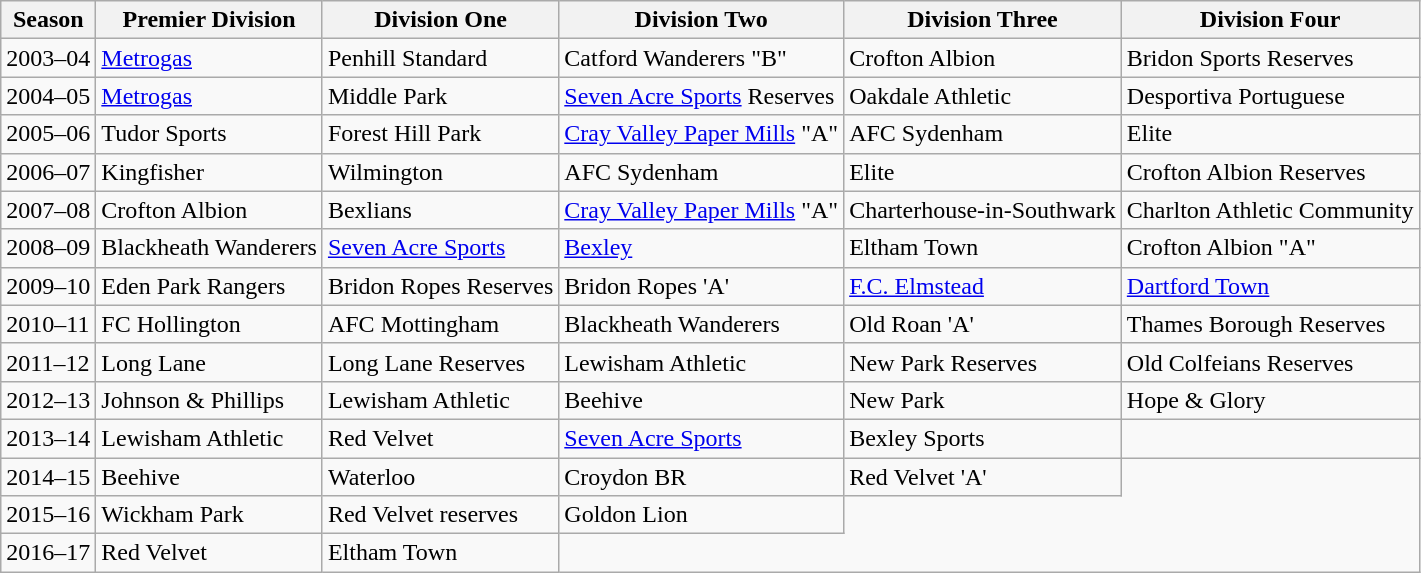<table class="wikitable" style="textalign-center">
<tr>
<th>Season</th>
<th>Premier Division</th>
<th>Division One</th>
<th>Division Two</th>
<th>Division Three</th>
<th>Division Four</th>
</tr>
<tr>
<td>2003–04</td>
<td><a href='#'>Metrogas</a></td>
<td>Penhill Standard</td>
<td>Catford Wanderers "B"</td>
<td>Crofton Albion</td>
<td>Bridon Sports Reserves</td>
</tr>
<tr>
<td>2004–05</td>
<td><a href='#'>Metrogas</a></td>
<td>Middle Park</td>
<td><a href='#'>Seven Acre Sports</a> Reserves</td>
<td>Oakdale Athletic</td>
<td>Desportiva Portuguese</td>
</tr>
<tr>
<td>2005–06</td>
<td>Tudor Sports</td>
<td>Forest Hill Park</td>
<td><a href='#'>Cray Valley Paper Mills</a> "A"</td>
<td>AFC Sydenham</td>
<td>Elite</td>
</tr>
<tr>
<td>2006–07</td>
<td>Kingfisher</td>
<td>Wilmington</td>
<td>AFC Sydenham</td>
<td>Elite</td>
<td>Crofton Albion Reserves</td>
</tr>
<tr>
<td>2007–08</td>
<td>Crofton Albion</td>
<td>Bexlians</td>
<td><a href='#'>Cray Valley Paper Mills</a> "A"</td>
<td>Charterhouse-in-Southwark</td>
<td>Charlton Athletic Community</td>
</tr>
<tr>
<td>2008–09</td>
<td>Blackheath Wanderers</td>
<td><a href='#'>Seven Acre Sports</a></td>
<td><a href='#'>Bexley</a></td>
<td>Eltham Town</td>
<td>Crofton Albion "A"</td>
</tr>
<tr>
<td>2009–10</td>
<td>Eden Park Rangers</td>
<td>Bridon Ropes Reserves</td>
<td>Bridon Ropes 'A'</td>
<td><a href='#'>F.C. Elmstead</a></td>
<td><a href='#'>Dartford Town</a></td>
</tr>
<tr>
<td>2010–11</td>
<td>FC Hollington</td>
<td>AFC Mottingham</td>
<td>Blackheath Wanderers</td>
<td>Old Roan 'A'</td>
<td>Thames Borough Reserves</td>
</tr>
<tr>
<td>2011–12</td>
<td>Long Lane</td>
<td>Long Lane Reserves</td>
<td>Lewisham Athletic</td>
<td>New Park Reserves</td>
<td>Old Colfeians Reserves</td>
</tr>
<tr>
<td>2012–13</td>
<td>Johnson & Phillips</td>
<td>Lewisham Athletic</td>
<td>Beehive</td>
<td>New Park</td>
<td>Hope & Glory</td>
</tr>
<tr>
<td>2013–14</td>
<td>Lewisham Athletic</td>
<td>Red Velvet</td>
<td><a href='#'>Seven Acre Sports</a></td>
<td>Bexley Sports</td>
<td></td>
</tr>
<tr>
<td>2014–15</td>
<td>Beehive</td>
<td>Waterloo</td>
<td>Croydon BR</td>
<td>Red Velvet 'A'</td>
</tr>
<tr>
<td>2015–16</td>
<td>Wickham Park</td>
<td>Red Velvet reserves</td>
<td>Goldon Lion</td>
</tr>
<tr>
<td>2016–17</td>
<td>Red Velvet</td>
<td>Eltham Town</td>
</tr>
</table>
